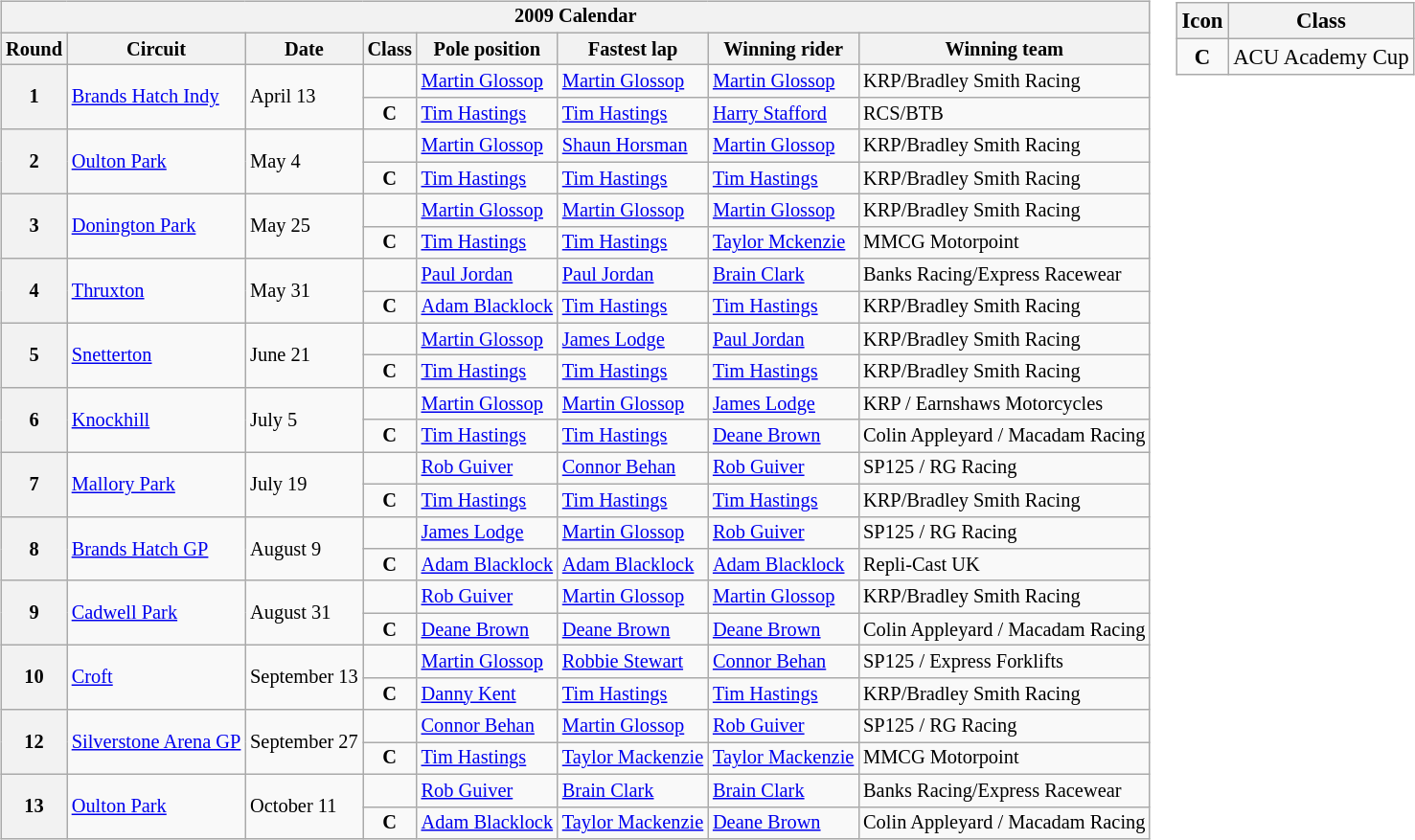<table>
<tr>
<td><br><table class="wikitable" style="font-size: 85%">
<tr>
<th colspan=8>2009 Calendar</th>
</tr>
<tr>
<th>Round</th>
<th>Circuit</th>
<th>Date</th>
<th>Class</th>
<th>Pole position</th>
<th>Fastest lap</th>
<th>Winning rider</th>
<th>Winning team</th>
</tr>
<tr>
<th rowspan=2>1</th>
<td rowspan=2> <a href='#'>Brands Hatch Indy</a></td>
<td rowspan=2>April 13</td>
<td></td>
<td> <a href='#'>Martin Glossop</a></td>
<td> <a href='#'>Martin Glossop</a></td>
<td> <a href='#'>Martin Glossop</a></td>
<td>KRP/Bradley Smith Racing</td>
</tr>
<tr>
<td align="center"><strong><span>C</span></strong></td>
<td> <a href='#'>Tim Hastings</a></td>
<td> <a href='#'>Tim Hastings</a></td>
<td> <a href='#'>Harry Stafford</a></td>
<td>RCS/BTB</td>
</tr>
<tr>
<th rowspan=2>2</th>
<td rowspan=2> <a href='#'>Oulton Park</a></td>
<td rowspan=2>May 4</td>
<td></td>
<td> <a href='#'>Martin Glossop</a></td>
<td> <a href='#'>Shaun Horsman</a></td>
<td> <a href='#'>Martin Glossop</a></td>
<td>KRP/Bradley Smith Racing</td>
</tr>
<tr>
<td align="center"><strong><span>C</span></strong></td>
<td> <a href='#'>Tim Hastings</a></td>
<td> <a href='#'>Tim Hastings</a></td>
<td> <a href='#'>Tim Hastings</a></td>
<td>KRP/Bradley Smith Racing</td>
</tr>
<tr>
<th rowspan=2>3</th>
<td rowspan=2> <a href='#'>Donington Park</a></td>
<td rowspan=2>May 25</td>
<td></td>
<td> <a href='#'>Martin Glossop</a></td>
<td> <a href='#'>Martin Glossop</a></td>
<td> <a href='#'>Martin Glossop</a></td>
<td>KRP/Bradley Smith Racing</td>
</tr>
<tr>
<td align="center"><strong><span>C</span></strong></td>
<td> <a href='#'>Tim Hastings</a></td>
<td> <a href='#'>Tim Hastings</a></td>
<td> <a href='#'>Taylor Mckenzie</a></td>
<td>MMCG Motorpoint</td>
</tr>
<tr>
<th rowspan=2>4</th>
<td rowspan=2> <a href='#'>Thruxton</a></td>
<td rowspan=2>May 31</td>
<td></td>
<td> <a href='#'>Paul Jordan</a></td>
<td> <a href='#'>Paul Jordan</a></td>
<td> <a href='#'>Brain Clark</a></td>
<td>Banks Racing/Express Racewear</td>
</tr>
<tr>
<td align="center"><strong><span>C</span></strong></td>
<td> <a href='#'>Adam Blacklock</a></td>
<td> <a href='#'>Tim Hastings</a></td>
<td> <a href='#'>Tim Hastings</a></td>
<td>KRP/Bradley Smith Racing</td>
</tr>
<tr>
<th rowspan=2>5</th>
<td rowspan=2> <a href='#'>Snetterton</a></td>
<td rowspan=2>June 21</td>
<td></td>
<td> <a href='#'>Martin Glossop</a></td>
<td> <a href='#'>James Lodge</a></td>
<td> <a href='#'>Paul Jordan</a></td>
<td>KRP/Bradley Smith Racing</td>
</tr>
<tr>
<td align="center"><strong><span>C</span></strong></td>
<td> <a href='#'>Tim Hastings</a></td>
<td> <a href='#'>Tim Hastings</a></td>
<td> <a href='#'>Tim Hastings</a></td>
<td>KRP/Bradley Smith Racing</td>
</tr>
<tr>
<th rowspan=2>6</th>
<td rowspan=2> <a href='#'>Knockhill</a></td>
<td rowspan=2>July 5</td>
<td></td>
<td> <a href='#'>Martin Glossop</a></td>
<td> <a href='#'>Martin Glossop</a></td>
<td> <a href='#'>James Lodge</a></td>
<td>KRP / Earnshaws Motorcycles</td>
</tr>
<tr>
<td align="center"><strong><span>C</span></strong></td>
<td> <a href='#'>Tim Hastings</a></td>
<td> <a href='#'>Tim Hastings</a></td>
<td> <a href='#'>Deane Brown</a></td>
<td>Colin Appleyard / Macadam Racing</td>
</tr>
<tr>
<th rowspan=2>7</th>
<td rowspan=2> <a href='#'>Mallory Park</a></td>
<td rowspan=2>July 19</td>
<td></td>
<td> <a href='#'>Rob Guiver</a></td>
<td> <a href='#'>Connor Behan</a></td>
<td> <a href='#'>Rob Guiver</a></td>
<td>SP125 / RG Racing</td>
</tr>
<tr>
<td align="center"><strong><span>C</span></strong></td>
<td> <a href='#'>Tim Hastings</a></td>
<td> <a href='#'>Tim Hastings</a></td>
<td> <a href='#'>Tim Hastings</a></td>
<td>KRP/Bradley Smith Racing</td>
</tr>
<tr>
<th rowspan=2>8</th>
<td rowspan=2> <a href='#'>Brands Hatch GP</a></td>
<td rowspan=2>August 9</td>
<td></td>
<td> <a href='#'>James Lodge</a></td>
<td> <a href='#'>Martin Glossop</a></td>
<td> <a href='#'>Rob Guiver</a></td>
<td>SP125 / RG Racing</td>
</tr>
<tr>
<td align="center"><strong><span>C</span></strong></td>
<td> <a href='#'>Adam Blacklock</a></td>
<td> <a href='#'>Adam Blacklock</a></td>
<td> <a href='#'>Adam Blacklock</a></td>
<td>Repli-Cast UK</td>
</tr>
<tr>
<th rowspan=2>9</th>
<td rowspan=2> <a href='#'>Cadwell Park</a></td>
<td rowspan=2>August 31</td>
<td></td>
<td> <a href='#'>Rob Guiver</a></td>
<td> <a href='#'>Martin Glossop</a></td>
<td> <a href='#'>Martin Glossop</a></td>
<td>KRP/Bradley Smith Racing</td>
</tr>
<tr>
<td align="center"><strong><span>C</span></strong></td>
<td> <a href='#'>Deane Brown</a></td>
<td> <a href='#'>Deane Brown</a></td>
<td> <a href='#'>Deane Brown</a></td>
<td>Colin Appleyard / Macadam Racing</td>
</tr>
<tr>
<th rowspan=2>10</th>
<td rowspan=2> <a href='#'>Croft</a></td>
<td rowspan=2>September 13</td>
<td></td>
<td> <a href='#'>Martin Glossop</a></td>
<td> <a href='#'>Robbie Stewart</a></td>
<td> <a href='#'>Connor Behan</a></td>
<td>SP125 / Express Forklifts</td>
</tr>
<tr>
<td align="center"><strong><span>C</span></strong></td>
<td> <a href='#'>Danny Kent</a></td>
<td> <a href='#'>Tim Hastings</a></td>
<td> <a href='#'>Tim Hastings</a></td>
<td>KRP/Bradley Smith Racing</td>
</tr>
<tr>
<th rowspan=2>12</th>
<td rowspan=2> <a href='#'>Silverstone Arena GP</a></td>
<td rowspan=2>September 27</td>
<td></td>
<td> <a href='#'>Connor Behan</a></td>
<td> <a href='#'>Martin Glossop</a></td>
<td> <a href='#'>Rob Guiver</a></td>
<td>SP125 / RG Racing</td>
</tr>
<tr>
<td align="center"><strong><span>C</span></strong></td>
<td> <a href='#'>Tim Hastings</a></td>
<td> <a href='#'>Taylor Mackenzie</a></td>
<td> <a href='#'>Taylor Mackenzie</a></td>
<td>MMCG Motorpoint</td>
</tr>
<tr>
<th rowspan=2>13</th>
<td rowspan=2> <a href='#'>Oulton Park</a></td>
<td rowspan=2>October 11</td>
<td></td>
<td> <a href='#'>Rob Guiver</a></td>
<td> <a href='#'>Brain Clark</a></td>
<td> <a href='#'>Brain Clark</a></td>
<td>Banks Racing/Express Racewear</td>
</tr>
<tr>
<td align="center"><strong><span>C</span></strong></td>
<td> <a href='#'>Adam Blacklock</a></td>
<td> <a href='#'>Taylor Mackenzie</a></td>
<td> <a href='#'>Deane Brown</a></td>
<td>Colin Appleyard / Macadam Racing</td>
</tr>
</table>
</td>
<td valign="top"><br><table class="wikitable" style="font-size: 95%;">
<tr>
<th>Icon</th>
<th>Class</th>
</tr>
<tr>
<td align="Center"><strong><span>C</span></strong></td>
<td>ACU Academy Cup</td>
</tr>
</table>
</td>
</tr>
</table>
